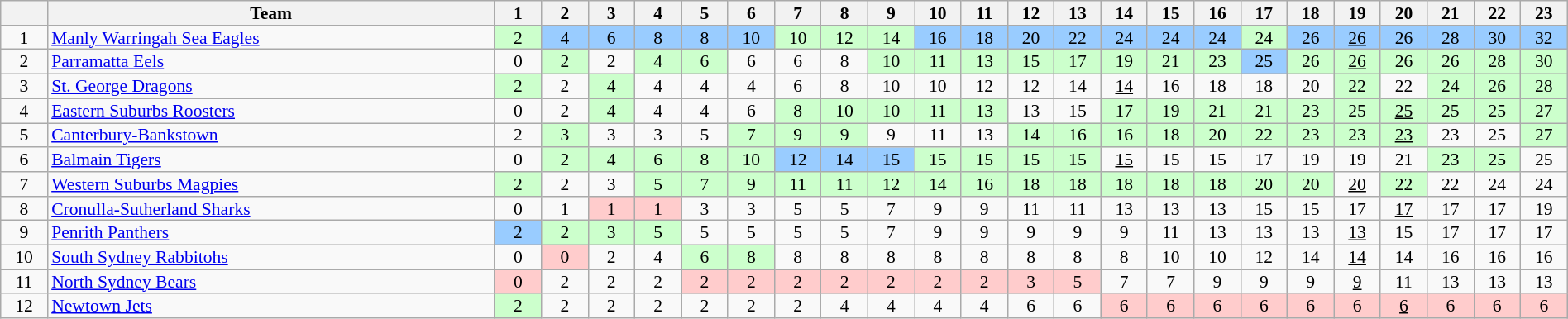<table class="wikitable" style="text-align:center; line-height: 90%; font-size:90%;" width=100%>
<tr>
<th width=20 abbr="Position"></th>
<th width=250>Team</th>
<th width=20 abbr="Round 1">1</th>
<th width=20 abbr="Round 2">2</th>
<th width=20 abbr="Round 3">3</th>
<th width=20 abbr="Round 4">4</th>
<th width=20 abbr="Round 5">5</th>
<th width=20 abbr="Round 6">6</th>
<th width=20 abbr="Round 7">7</th>
<th width=20 abbr="Round 8">8</th>
<th width=20 abbr="Round 9">9</th>
<th width=20 abbr="Round 10">10</th>
<th width=20 abbr="Round 11">11</th>
<th width=20 abbr="Round 12">12</th>
<th width=20 abbr="Round 13">13</th>
<th width=20 abbr="Round 14">14</th>
<th width=20 abbr="Round 15">15</th>
<th width=20 abbr="Round 16">16</th>
<th width=20 abbr="Round 17">17</th>
<th width=20 abbr="Round 18">18</th>
<th width=20 abbr="Round 19">19</th>
<th width=20 abbr="Round 20">20</th>
<th width=20 abbr="Round 21">21</th>
<th width=20 abbr="Round 22">22</th>
<th width=20 abbr="Round 22">23</th>
</tr>
<tr>
<td>1</td>
<td style="text-align:left;"> <a href='#'>Manly Warringah Sea Eagles</a></td>
<td style="background: #ccffcc;">2</td>
<td style="background: #99ccff;">4</td>
<td style="background: #99ccff;">6</td>
<td style="background: #99ccff;">8</td>
<td style="background: #99ccff;">8</td>
<td style="background: #99ccff;">10</td>
<td style="background: #ccffcc;">10</td>
<td style="background: #ccffcc;">12</td>
<td style="background: #ccffcc;">14</td>
<td style="background: #99ccff;">16</td>
<td style="background: #99ccff;">18</td>
<td style="background: #99ccff;">20</td>
<td style="background: #99ccff;">22</td>
<td style="background: #99ccff;">24</td>
<td style="background: #99ccff;">24</td>
<td style="background: #99ccff;">24</td>
<td style="background: #ccffcc;">24</td>
<td style="background: #99ccff;">26</td>
<td style="background: #99ccff;"><u>26</u></td>
<td style="background: #99ccff;">26</td>
<td style="background: #99ccff;">28</td>
<td style="background: #99ccff;">30</td>
<td style="background: #99ccff;">32</td>
</tr>
<tr>
<td>2</td>
<td style="text-align:left;"> <a href='#'>Parramatta Eels</a></td>
<td>0</td>
<td style="background: #ccffcc;">2</td>
<td>2</td>
<td style="background: #ccffcc;">4</td>
<td style="background: #ccffcc;">6</td>
<td>6</td>
<td>6</td>
<td>8</td>
<td style="background: #ccffcc;">10</td>
<td style="background: #ccffcc;">11</td>
<td style="background: #ccffcc;">13</td>
<td style="background: #ccffcc;">15</td>
<td style="background: #ccffcc;">17</td>
<td style="background: #ccffcc;">19</td>
<td style="background: #ccffcc;">21</td>
<td style="background: #ccffcc;">23</td>
<td style="background: #99ccff;">25</td>
<td style="background: #ccffcc;">26</td>
<td style="background: #ccffcc;"><u>26</u></td>
<td style="background: #ccffcc;">26</td>
<td style="background: #ccffcc;">26</td>
<td style="background: #ccffcc;">28</td>
<td style="background: #ccffcc;">30</td>
</tr>
<tr>
<td>3</td>
<td style="text-align:left;"> <a href='#'>St. George Dragons</a></td>
<td style="background: #ccffcc;">2</td>
<td>2</td>
<td style="background: #ccffcc;">4</td>
<td>4</td>
<td>4</td>
<td>4</td>
<td>6</td>
<td>8</td>
<td>10</td>
<td>10</td>
<td>12</td>
<td>12</td>
<td>14</td>
<td><u>14</u></td>
<td>16</td>
<td>18</td>
<td>18</td>
<td>20</td>
<td style="background: #ccffcc;">22</td>
<td>22</td>
<td style="background: #ccffcc;">24</td>
<td style="background: #ccffcc;">26</td>
<td style="background: #ccffcc;">28</td>
</tr>
<tr>
<td>4</td>
<td style="text-align:left;"> <a href='#'>Eastern Suburbs Roosters</a></td>
<td>0</td>
<td>2</td>
<td style="background: #ccffcc;">4</td>
<td>4</td>
<td>4</td>
<td>6</td>
<td style="background: #ccffcc;">8</td>
<td style="background: #ccffcc;">10</td>
<td style="background: #ccffcc;">10</td>
<td style="background: #ccffcc;">11</td>
<td style="background: #ccffcc;">13</td>
<td>13</td>
<td>15</td>
<td style="background: #ccffcc;">17</td>
<td style="background: #ccffcc;">19</td>
<td style="background: #ccffcc;">21</td>
<td style="background: #ccffcc;">21</td>
<td style="background: #ccffcc;">23</td>
<td style="background: #ccffcc;">25</td>
<td style="background: #ccffcc;"><u>25</u></td>
<td style="background: #ccffcc;">25</td>
<td style="background: #ccffcc;">25</td>
<td style="background: #ccffcc;">27</td>
</tr>
<tr>
<td>5</td>
<td style="text-align:left;"> <a href='#'>Canterbury-Bankstown</a></td>
<td>2</td>
<td style="background: #ccffcc;">3</td>
<td>3</td>
<td>3</td>
<td>5</td>
<td style="background: #ccffcc;">7</td>
<td style="background: #ccffcc;">9</td>
<td style="background: #ccffcc;">9</td>
<td>9</td>
<td>11</td>
<td>13</td>
<td style="background: #ccffcc;">14</td>
<td style="background: #ccffcc;">16</td>
<td style="background: #ccffcc;">16</td>
<td style="background: #ccffcc;">18</td>
<td style="background: #ccffcc;">20</td>
<td style="background: #ccffcc;">22</td>
<td style="background: #ccffcc;">23</td>
<td style="background: #ccffcc;">23</td>
<td style="background: #ccffcc;"><u>23</u></td>
<td>23</td>
<td>25</td>
<td style="background: #ccffcc;">27</td>
</tr>
<tr>
<td>6</td>
<td style="text-align:left;"> <a href='#'>Balmain Tigers</a></td>
<td>0</td>
<td style="background: #ccffcc;">2</td>
<td style="background: #ccffcc;">4</td>
<td style="background: #ccffcc;">6</td>
<td style="background: #ccffcc;">8</td>
<td style="background: #ccffcc;">10</td>
<td style="background: #99ccff;">12</td>
<td style="background: #99ccff;">14</td>
<td style="background: #99ccff;">15</td>
<td style="background: #ccffcc;">15</td>
<td style="background: #ccffcc;">15</td>
<td style="background: #ccffcc;">15</td>
<td style="background: #ccffcc;">15</td>
<td><u>15</u></td>
<td>15</td>
<td>15</td>
<td>17</td>
<td>19</td>
<td>19</td>
<td>21</td>
<td style="background: #ccffcc;">23</td>
<td style="background: #ccffcc;">25</td>
<td>25</td>
</tr>
<tr>
<td>7</td>
<td style="text-align:left;"> <a href='#'>Western Suburbs Magpies</a></td>
<td style="background: #ccffcc;">2</td>
<td>2</td>
<td>3</td>
<td style="background: #ccffcc;">5</td>
<td style="background: #ccffcc;">7</td>
<td style="background: #ccffcc;">9</td>
<td style="background: #ccffcc;">11</td>
<td style="background: #ccffcc;">11</td>
<td style="background: #ccffcc;">12</td>
<td style="background: #ccffcc;">14</td>
<td style="background: #ccffcc;">16</td>
<td style="background: #ccffcc;">18</td>
<td style="background: #ccffcc;">18</td>
<td style="background: #ccffcc;">18</td>
<td style="background: #ccffcc;">18</td>
<td style="background: #ccffcc;">18</td>
<td style="background: #ccffcc;">20</td>
<td style="background: #ccffcc;">20</td>
<td><u>20</u></td>
<td style="background: #ccffcc;">22</td>
<td>22</td>
<td>24</td>
<td>24</td>
</tr>
<tr>
<td>8</td>
<td style="text-align:left;"> <a href='#'>Cronulla-Sutherland Sharks</a></td>
<td>0</td>
<td>1</td>
<td style="background: #ffcccc;">1</td>
<td style="background: #ffcccc;">1</td>
<td>3</td>
<td>3</td>
<td>5</td>
<td>5</td>
<td>7</td>
<td>9</td>
<td>9</td>
<td>11</td>
<td>11</td>
<td>13</td>
<td>13</td>
<td>13</td>
<td>15</td>
<td>15</td>
<td>17</td>
<td><u>17</u></td>
<td>17</td>
<td>17</td>
<td>19</td>
</tr>
<tr>
<td>9</td>
<td style="text-align:left;"> <a href='#'>Penrith Panthers</a></td>
<td style="background: #99ccff;">2</td>
<td style="background: #ccffcc;">2</td>
<td style="background: #ccffcc;">3</td>
<td style="background: #ccffcc;">5</td>
<td>5</td>
<td>5</td>
<td>5</td>
<td>5</td>
<td>7</td>
<td>9</td>
<td>9</td>
<td>9</td>
<td>9</td>
<td>9</td>
<td>11</td>
<td>13</td>
<td>13</td>
<td>13</td>
<td><u>13</u></td>
<td>15</td>
<td>17</td>
<td>17</td>
<td>17</td>
</tr>
<tr>
<td>10</td>
<td style="text-align:left;"> <a href='#'>South Sydney Rabbitohs</a></td>
<td>0</td>
<td style="background: #ffcccc;">0</td>
<td>2</td>
<td>4</td>
<td style="background: #ccffcc;">6</td>
<td style="background: #ccffcc;">8</td>
<td>8</td>
<td>8</td>
<td>8</td>
<td>8</td>
<td>8</td>
<td>8</td>
<td>8</td>
<td>8</td>
<td>10</td>
<td>10</td>
<td>12</td>
<td>14</td>
<td><u>14</u></td>
<td>14</td>
<td>16</td>
<td>16</td>
<td>16</td>
</tr>
<tr>
<td>11</td>
<td style="text-align:left;"> <a href='#'>North Sydney Bears</a></td>
<td style="background: #ffcccc;">0</td>
<td>2</td>
<td>2</td>
<td>2</td>
<td style="background: #ffcccc;">2</td>
<td style="background: #ffcccc;">2</td>
<td style="background: #ffcccc;">2</td>
<td style="background: #ffcccc;">2</td>
<td style="background: #ffcccc;">2</td>
<td style="background: #ffcccc;">2</td>
<td style="background: #ffcccc;">2</td>
<td style="background: #ffcccc;">3</td>
<td style="background: #ffcccc;">5</td>
<td>7</td>
<td>7</td>
<td>9</td>
<td>9</td>
<td>9</td>
<td><u>9</u></td>
<td>11</td>
<td>13</td>
<td>13</td>
<td>13</td>
</tr>
<tr>
<td>12</td>
<td style="text-align:left;"> <a href='#'>Newtown Jets</a></td>
<td style="background: #ccffcc;">2</td>
<td>2</td>
<td>2</td>
<td>2</td>
<td>2</td>
<td>2</td>
<td>2</td>
<td>4</td>
<td>4</td>
<td>4</td>
<td>4</td>
<td>6</td>
<td>6</td>
<td style="background: #ffcccc;">6</td>
<td style="background: #ffcccc;">6</td>
<td style="background: #ffcccc;">6</td>
<td style="background: #ffcccc;">6</td>
<td style="background: #ffcccc;">6</td>
<td style="background: #ffcccc;">6</td>
<td style="background: #ffcccc;"><u>6</u></td>
<td style="background: #ffcccc;">6</td>
<td style="background: #ffcccc;">6</td>
<td style="background: #ffcccc;">6</td>
</tr>
</table>
